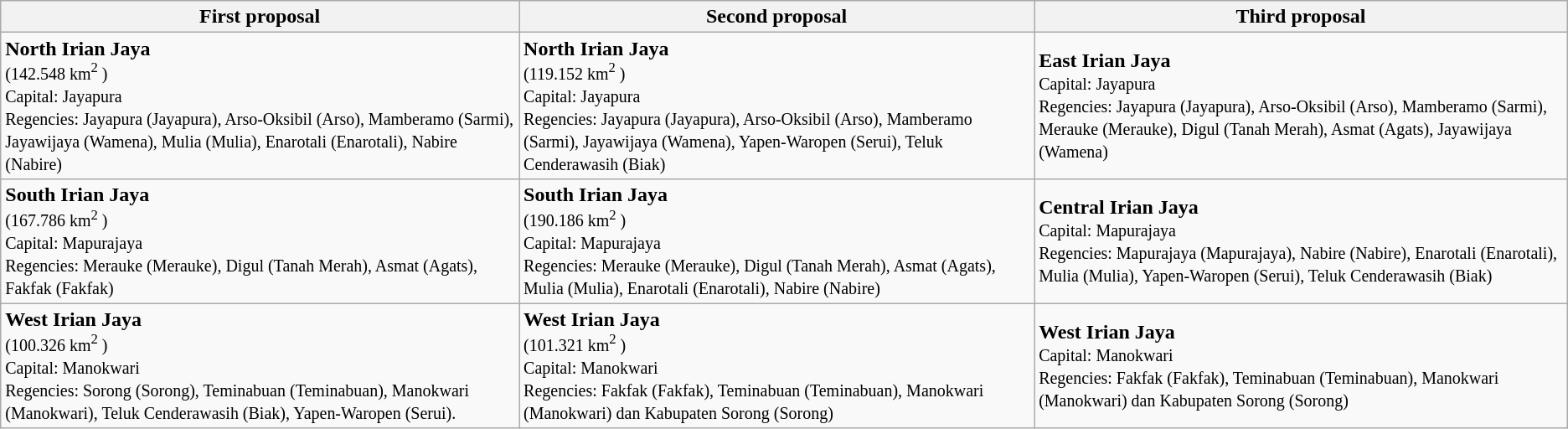<table class="wikitable">
<tr>
<th>First proposal</th>
<th>Second proposal</th>
<th>Third proposal</th>
</tr>
<tr>
<td><strong>North Irian Jaya</strong><br><small>(142.548 km<sup>2</sup> )</small><br><small>Capital: Jayapura</small><br><small>Regencies: Jayapura (Jayapura), Arso-Oksibil (Arso), Mamberamo (Sarmi), Jayawijaya (Wamena), Mulia (Mulia), Enarotali (Enarotali), Nabire (Nabire)</small></td>
<td><strong>North Irian Jaya</strong><br><small>(119.152 km<sup>2</sup> )</small><br><small>Capital: Jayapura</small><br><small>Regencies: Jayapura (Jayapura), Arso-Oksibil (Arso), Mamberamo (Sarmi), Jayawijaya (Wamena), Yapen-Waropen (Serui), Teluk Cenderawasih (Biak)</small></td>
<td><strong>East Irian Jaya</strong><br><small>Capital: Jayapura</small><br><small>Regencies: Jayapura (Jayapura), Arso-Oksibil (Arso), Mamberamo (Sarmi), Merauke (Merauke), Digul (Tanah Merah), Asmat (Agats), Jayawijaya (Wamena)</small></td>
</tr>
<tr>
<td><strong>South Irian Jaya</strong><br><small>(167.786 km<sup>2</sup> )</small><br><small>Capital: Mapurajaya</small><br><small>Regencies: Merauke (Merauke), Digul (Tanah Merah), Asmat (Agats), Fakfak (Fakfak)</small></td>
<td><strong>South Irian Jaya</strong><br><small>(190.186 km<sup>2</sup> )</small><br><small>Capital: Mapurajaya</small><br><small>Regencies: Merauke (Merauke), Digul (Tanah Merah), Asmat (Agats), Mulia (Mulia), Enarotali (Enarotali), Nabire (Nabire)</small></td>
<td><strong>Central Irian Jaya</strong><br><small>Capital: Mapurajaya</small><br><small>Regencies: Mapurajaya (Mapurajaya), Nabire (Nabire), Enarotali (Enarotali), Mulia (Mulia), Yapen-Waropen (Serui), Teluk Cenderawasih (Biak)</small></td>
</tr>
<tr>
<td><strong>West Irian Jaya</strong><br><small>(100.326 km<sup>2</sup> )</small><br><small>Capital: Manokwari</small><br><small>Regencies: Sorong (Sorong), Teminabuan (Teminabuan), Manokwari (Manokwari), Teluk Cenderawasih (Biak), Yapen-Waropen (Serui).</small></td>
<td><strong>West Irian Jaya</strong><br><small>(101.321 km<sup>2</sup> )</small><br><small>Capital: Manokwari</small><br><small>Regencies: Fakfak (Fakfak), Teminabuan (Teminabuan), Manokwari (Manokwari) dan Kabupaten Sorong (Sorong)</small></td>
<td><strong>West Irian Jaya</strong><br><small>Capital: Manokwari</small><br><small>Regencies: Fakfak (Fakfak), Teminabuan (Teminabuan), Manokwari (Manokwari) dan Kabupaten Sorong (Sorong)</small></td>
</tr>
</table>
